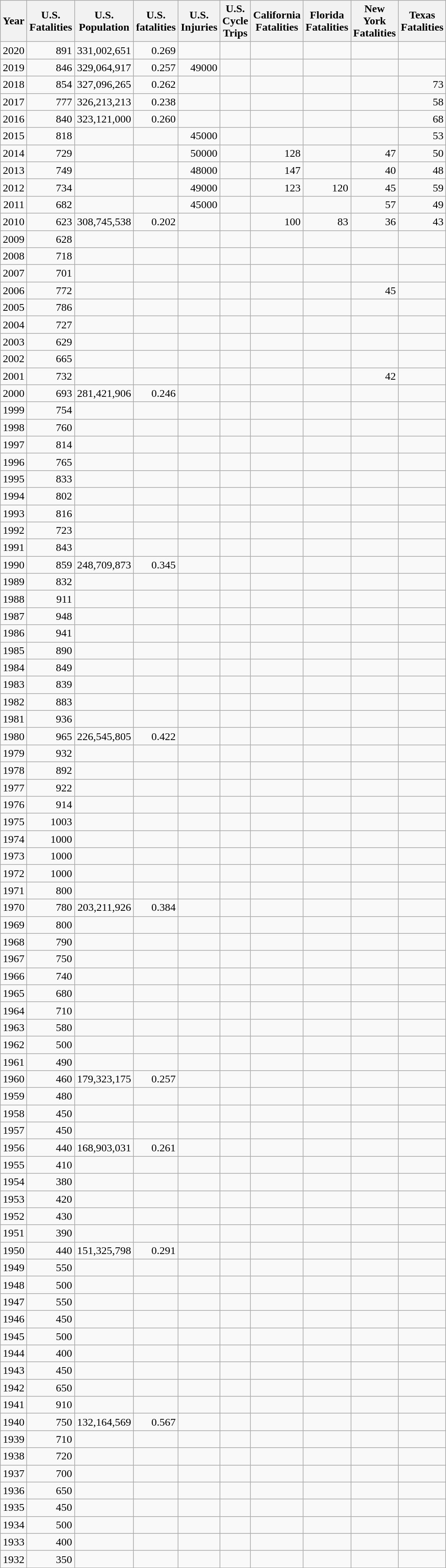<table class="wikitable sortable" style="text-align: right; width: 500px;">
<tr>
<th>Year</th>
<th>U.S. Fatalities</th>
<th>U.S. Population</th>
<th>U.S. fatalities<br></th>
<th>U.S. Injuries</th>
<th>U.S. Cycle Trips</th>
<th>California Fatalities</th>
<th>Florida Fatalities</th>
<th>New York Fatalities</th>
<th>Texas Fatalities</th>
</tr>
<tr>
<td>2020</td>
<td>891</td>
<td>331,002,651</td>
<td>0.269</td>
<td></td>
<td></td>
<td></td>
<td></td>
<td></td>
<td></td>
</tr>
<tr>
<td>2019</td>
<td>846</td>
<td>329,064,917</td>
<td>0.257</td>
<td>49000</td>
<td></td>
<td></td>
<td></td>
<td></td>
<td></td>
</tr>
<tr>
<td>2018</td>
<td>854</td>
<td>327,096,265</td>
<td>0.262</td>
<td></td>
<td></td>
<td></td>
<td></td>
<td></td>
<td>73</td>
</tr>
<tr>
<td>2017</td>
<td>777</td>
<td>326,213,213</td>
<td>0.238</td>
<td></td>
<td></td>
<td></td>
<td></td>
<td></td>
<td>58</td>
</tr>
<tr>
<td>2016</td>
<td>840</td>
<td>323,121,000</td>
<td>0.260</td>
<td></td>
<td></td>
<td></td>
<td></td>
<td></td>
<td>68</td>
</tr>
<tr>
<td>2015</td>
<td>818</td>
<td></td>
<td></td>
<td>45000</td>
<td></td>
<td></td>
<td></td>
<td></td>
<td>53</td>
</tr>
<tr>
<td>2014</td>
<td>729</td>
<td></td>
<td></td>
<td>50000</td>
<td></td>
<td>128</td>
<td></td>
<td>47</td>
<td>50</td>
</tr>
<tr>
<td>2013</td>
<td>749</td>
<td></td>
<td></td>
<td>48000</td>
<td></td>
<td>147</td>
<td></td>
<td>40</td>
<td>48</td>
</tr>
<tr>
<td>2012</td>
<td>734</td>
<td></td>
<td></td>
<td>49000</td>
<td></td>
<td>123</td>
<td>120</td>
<td>45</td>
<td>59</td>
</tr>
<tr>
<td>2011</td>
<td>682</td>
<td></td>
<td></td>
<td>45000</td>
<td></td>
<td></td>
<td></td>
<td>57</td>
<td>49</td>
</tr>
<tr>
<td>2010</td>
<td>623</td>
<td>308,745,538</td>
<td>0.202</td>
<td></td>
<td></td>
<td>100</td>
<td>83</td>
<td>36</td>
<td>43</td>
</tr>
<tr>
<td>2009</td>
<td>628</td>
<td></td>
<td></td>
<td></td>
<td></td>
<td></td>
<td></td>
<td></td>
<td></td>
</tr>
<tr>
<td>2008</td>
<td>718</td>
<td></td>
<td></td>
<td></td>
<td></td>
<td></td>
<td></td>
<td></td>
<td></td>
</tr>
<tr>
<td>2007</td>
<td>701</td>
<td></td>
<td></td>
<td></td>
<td></td>
<td></td>
<td></td>
<td></td>
<td></td>
</tr>
<tr>
<td>2006</td>
<td>772</td>
<td></td>
<td></td>
<td></td>
<td></td>
<td></td>
<td></td>
<td>45</td>
<td></td>
</tr>
<tr>
<td>2005</td>
<td>786</td>
<td></td>
<td></td>
<td></td>
<td></td>
<td></td>
<td></td>
<td></td>
<td></td>
</tr>
<tr>
<td>2004</td>
<td>727</td>
<td></td>
<td></td>
<td></td>
<td></td>
<td></td>
<td></td>
<td></td>
<td></td>
</tr>
<tr>
<td>2003</td>
<td>629</td>
<td></td>
<td></td>
<td></td>
<td></td>
<td></td>
<td></td>
<td></td>
<td></td>
</tr>
<tr>
<td>2002</td>
<td>665</td>
<td></td>
<td></td>
<td></td>
<td></td>
<td></td>
<td></td>
<td></td>
<td></td>
</tr>
<tr>
<td>2001</td>
<td>732</td>
<td></td>
<td></td>
<td></td>
<td></td>
<td></td>
<td></td>
<td>42</td>
<td></td>
</tr>
<tr>
<td>2000</td>
<td>693</td>
<td>281,421,906</td>
<td>0.246</td>
<td></td>
<td></td>
<td></td>
<td></td>
<td></td>
<td></td>
</tr>
<tr>
<td>1999</td>
<td>754</td>
<td></td>
<td></td>
<td></td>
<td></td>
<td></td>
<td></td>
<td></td>
<td></td>
</tr>
<tr>
<td>1998</td>
<td>760</td>
<td></td>
<td></td>
<td></td>
<td></td>
<td></td>
<td></td>
<td></td>
<td></td>
</tr>
<tr>
<td>1997</td>
<td>814</td>
<td></td>
<td></td>
<td></td>
<td></td>
<td></td>
<td></td>
<td></td>
<td></td>
</tr>
<tr>
<td>1996</td>
<td>765</td>
<td></td>
<td></td>
<td></td>
<td></td>
<td></td>
<td></td>
<td></td>
<td></td>
</tr>
<tr>
<td>1995</td>
<td>833</td>
<td></td>
<td></td>
<td></td>
<td></td>
<td></td>
<td></td>
<td></td>
<td></td>
</tr>
<tr>
<td>1994</td>
<td>802</td>
<td></td>
<td></td>
<td></td>
<td></td>
<td></td>
<td></td>
<td></td>
<td></td>
</tr>
<tr>
<td>1993</td>
<td>816</td>
<td></td>
<td></td>
<td></td>
<td></td>
<td></td>
<td></td>
<td></td>
<td></td>
</tr>
<tr>
<td>1992</td>
<td>723</td>
<td></td>
<td></td>
<td></td>
<td></td>
<td></td>
<td></td>
<td></td>
<td></td>
</tr>
<tr>
<td>1991</td>
<td>843</td>
<td></td>
<td></td>
<td></td>
<td></td>
<td></td>
<td></td>
<td></td>
<td></td>
</tr>
<tr>
<td>1990</td>
<td>859</td>
<td>248,709,873</td>
<td>0.345</td>
<td></td>
<td></td>
<td></td>
<td></td>
<td></td>
<td></td>
</tr>
<tr>
<td>1989</td>
<td>832</td>
<td></td>
<td></td>
<td></td>
<td></td>
<td></td>
<td></td>
<td></td>
<td></td>
</tr>
<tr>
<td>1988</td>
<td>911</td>
<td></td>
<td></td>
<td></td>
<td></td>
<td></td>
<td></td>
<td></td>
<td></td>
</tr>
<tr>
<td>1987</td>
<td>948</td>
<td></td>
<td></td>
<td></td>
<td></td>
<td></td>
<td></td>
<td></td>
<td></td>
</tr>
<tr>
<td>1986</td>
<td>941</td>
<td></td>
<td></td>
<td></td>
<td></td>
<td></td>
<td></td>
<td></td>
<td></td>
</tr>
<tr>
<td>1985</td>
<td>890</td>
<td></td>
<td></td>
<td></td>
<td></td>
<td></td>
<td></td>
<td></td>
<td></td>
</tr>
<tr>
<td>1984</td>
<td>849</td>
<td></td>
<td></td>
<td></td>
<td></td>
<td></td>
<td></td>
<td></td>
<td></td>
</tr>
<tr>
<td>1983</td>
<td>839</td>
<td></td>
<td></td>
<td></td>
<td></td>
<td></td>
<td></td>
<td></td>
<td></td>
</tr>
<tr>
<td>1982</td>
<td>883</td>
<td></td>
<td></td>
<td></td>
<td></td>
<td></td>
<td></td>
<td></td>
<td></td>
</tr>
<tr>
<td>1981</td>
<td>936</td>
<td></td>
<td></td>
<td></td>
<td></td>
<td></td>
<td></td>
<td></td>
<td></td>
</tr>
<tr>
<td>1980</td>
<td>965</td>
<td>226,545,805</td>
<td>0.422</td>
<td></td>
<td></td>
<td></td>
<td></td>
<td></td>
<td></td>
</tr>
<tr>
<td>1979</td>
<td>932</td>
<td></td>
<td></td>
<td></td>
<td></td>
<td></td>
<td></td>
<td></td>
<td></td>
</tr>
<tr>
<td>1978</td>
<td>892</td>
<td></td>
<td></td>
<td></td>
<td></td>
<td></td>
<td></td>
<td></td>
<td></td>
</tr>
<tr>
<td>1977</td>
<td>922</td>
<td></td>
<td></td>
<td></td>
<td></td>
<td></td>
<td></td>
<td></td>
<td></td>
</tr>
<tr>
<td>1976</td>
<td>914</td>
<td></td>
<td></td>
<td></td>
<td></td>
<td></td>
<td></td>
<td></td>
<td></td>
</tr>
<tr>
<td>1975</td>
<td>1003</td>
<td></td>
<td></td>
<td></td>
<td></td>
<td></td>
<td></td>
<td></td>
<td></td>
</tr>
<tr>
<td>1974</td>
<td>1000</td>
<td></td>
<td></td>
<td></td>
<td></td>
<td></td>
<td></td>
<td></td>
<td></td>
</tr>
<tr>
<td>1973</td>
<td>1000</td>
<td></td>
<td></td>
<td></td>
<td></td>
<td></td>
<td></td>
<td></td>
<td></td>
</tr>
<tr>
<td>1972</td>
<td>1000</td>
<td></td>
<td></td>
<td></td>
<td></td>
<td></td>
<td></td>
<td></td>
<td></td>
</tr>
<tr>
<td>1971</td>
<td>800</td>
<td></td>
<td></td>
<td></td>
<td></td>
<td></td>
<td></td>
<td></td>
<td></td>
</tr>
<tr>
<td>1970</td>
<td>780</td>
<td>203,211,926</td>
<td>0.384</td>
<td></td>
<td></td>
<td></td>
<td></td>
<td></td>
<td></td>
</tr>
<tr>
<td>1969</td>
<td>800</td>
<td></td>
<td></td>
<td></td>
<td></td>
<td></td>
<td></td>
<td></td>
<td></td>
</tr>
<tr>
<td>1968</td>
<td>790</td>
<td></td>
<td></td>
<td></td>
<td></td>
<td></td>
<td></td>
<td></td>
<td></td>
</tr>
<tr>
<td>1967</td>
<td>750</td>
<td></td>
<td></td>
<td></td>
<td></td>
<td></td>
<td></td>
<td></td>
<td></td>
</tr>
<tr>
<td>1966</td>
<td>740</td>
<td></td>
<td></td>
<td></td>
<td></td>
<td></td>
<td></td>
<td></td>
<td></td>
</tr>
<tr>
<td>1965</td>
<td>680</td>
<td></td>
<td></td>
<td></td>
<td></td>
<td></td>
<td></td>
<td></td>
<td></td>
</tr>
<tr>
<td>1964</td>
<td>710</td>
<td></td>
<td></td>
<td></td>
<td></td>
<td></td>
<td></td>
<td></td>
<td></td>
</tr>
<tr>
<td>1963</td>
<td>580</td>
<td></td>
<td></td>
<td></td>
<td></td>
<td></td>
<td></td>
<td></td>
<td></td>
</tr>
<tr>
<td>1962</td>
<td>500</td>
<td></td>
<td></td>
<td></td>
<td></td>
<td></td>
<td></td>
<td></td>
<td></td>
</tr>
<tr>
<td>1961</td>
<td>490</td>
<td></td>
<td></td>
<td></td>
<td></td>
<td></td>
<td></td>
<td></td>
<td></td>
</tr>
<tr>
<td>1960</td>
<td>460</td>
<td>179,323,175</td>
<td>0.257</td>
<td></td>
<td></td>
<td></td>
<td></td>
<td></td>
<td></td>
</tr>
<tr>
<td>1959</td>
<td>480</td>
<td></td>
<td></td>
<td></td>
<td></td>
<td></td>
<td></td>
<td></td>
<td></td>
</tr>
<tr>
<td>1958</td>
<td>450</td>
<td></td>
<td></td>
<td></td>
<td></td>
<td></td>
<td></td>
<td></td>
<td></td>
</tr>
<tr>
<td>1957</td>
<td>450</td>
<td></td>
<td></td>
<td></td>
<td></td>
<td></td>
<td></td>
<td></td>
<td></td>
</tr>
<tr>
<td>1956</td>
<td>440</td>
<td>168,903,031</td>
<td>0.261</td>
<td></td>
<td></td>
<td></td>
<td></td>
<td></td>
<td></td>
</tr>
<tr>
<td>1955</td>
<td>410</td>
<td></td>
<td></td>
<td></td>
<td></td>
<td></td>
<td></td>
<td></td>
<td></td>
</tr>
<tr>
<td>1954</td>
<td>380</td>
<td></td>
<td></td>
<td></td>
<td></td>
<td></td>
<td></td>
<td></td>
<td></td>
</tr>
<tr>
<td>1953</td>
<td>420</td>
<td></td>
<td></td>
<td></td>
<td></td>
<td></td>
<td></td>
<td></td>
<td></td>
</tr>
<tr>
<td>1952</td>
<td>430</td>
<td></td>
<td></td>
<td></td>
<td></td>
<td></td>
<td></td>
<td></td>
<td></td>
</tr>
<tr>
<td>1951</td>
<td>390</td>
<td></td>
<td></td>
<td></td>
<td></td>
<td></td>
<td></td>
<td></td>
<td></td>
</tr>
<tr>
<td>1950</td>
<td>440</td>
<td>151,325,798</td>
<td>0.291</td>
<td></td>
<td></td>
<td></td>
<td></td>
<td></td>
<td></td>
</tr>
<tr>
<td>1949</td>
<td>550</td>
<td></td>
<td></td>
<td></td>
<td></td>
<td></td>
<td></td>
<td></td>
<td></td>
</tr>
<tr>
<td>1948</td>
<td>500</td>
<td></td>
<td></td>
<td></td>
<td></td>
<td></td>
<td></td>
<td></td>
<td></td>
</tr>
<tr>
<td>1947</td>
<td>550</td>
<td></td>
<td></td>
<td></td>
<td></td>
<td></td>
<td></td>
<td></td>
<td></td>
</tr>
<tr>
<td>1946</td>
<td>450</td>
<td></td>
<td></td>
<td></td>
<td></td>
<td></td>
<td></td>
<td></td>
<td></td>
</tr>
<tr>
<td>1945</td>
<td>500</td>
<td></td>
<td></td>
<td></td>
<td></td>
<td></td>
<td></td>
<td></td>
<td></td>
</tr>
<tr>
<td>1944</td>
<td>400</td>
<td></td>
<td></td>
<td></td>
<td></td>
<td></td>
<td></td>
<td></td>
<td></td>
</tr>
<tr>
<td>1943</td>
<td>450</td>
<td></td>
<td></td>
<td></td>
<td></td>
<td></td>
<td></td>
<td></td>
<td></td>
</tr>
<tr>
<td>1942</td>
<td>650</td>
<td></td>
<td></td>
<td></td>
<td></td>
<td></td>
<td></td>
<td></td>
<td></td>
</tr>
<tr>
<td>1941</td>
<td>910</td>
<td></td>
<td></td>
<td></td>
<td></td>
<td></td>
<td></td>
<td></td>
<td></td>
</tr>
<tr>
<td>1940</td>
<td>750</td>
<td>132,164,569</td>
<td>0.567</td>
<td></td>
<td></td>
<td></td>
<td></td>
<td></td>
<td></td>
</tr>
<tr>
<td>1939</td>
<td>710</td>
<td></td>
<td></td>
<td></td>
<td></td>
<td></td>
<td></td>
<td></td>
<td></td>
</tr>
<tr>
<td>1938</td>
<td>720</td>
<td></td>
<td></td>
<td></td>
<td></td>
<td></td>
<td></td>
<td></td>
<td></td>
</tr>
<tr>
<td>1937</td>
<td>700</td>
<td></td>
<td></td>
<td></td>
<td></td>
<td></td>
<td></td>
<td></td>
<td></td>
</tr>
<tr>
<td>1936</td>
<td>650</td>
<td></td>
<td></td>
<td></td>
<td></td>
<td></td>
<td></td>
<td></td>
<td></td>
</tr>
<tr>
<td>1935</td>
<td>450</td>
<td></td>
<td></td>
<td></td>
<td></td>
<td></td>
<td></td>
<td></td>
<td></td>
</tr>
<tr>
<td>1934</td>
<td>500</td>
<td></td>
<td></td>
<td></td>
<td></td>
<td></td>
<td></td>
<td></td>
<td></td>
</tr>
<tr>
<td>1933</td>
<td>400</td>
<td></td>
<td></td>
<td></td>
<td></td>
<td></td>
<td></td>
<td></td>
<td></td>
</tr>
<tr>
<td>1932</td>
<td>350</td>
<td></td>
<td></td>
<td></td>
<td></td>
<td></td>
<td></td>
<td></td>
<td></td>
</tr>
<tr>
</tr>
</table>
